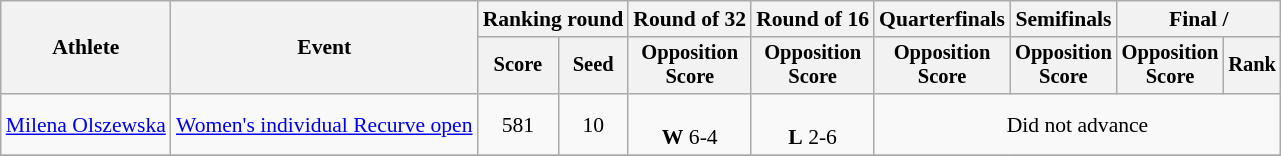<table class="wikitable" style="font-size:90%">
<tr>
<th rowspan=2>Athlete</th>
<th rowspan=2>Event</th>
<th colspan="2">Ranking round</th>
<th>Round of 32</th>
<th>Round of 16</th>
<th>Quarterfinals</th>
<th>Semifinals</th>
<th colspan="2">Final / </th>
</tr>
<tr style="font-size:95%">
<th>Score</th>
<th>Seed</th>
<th>Opposition<br>Score</th>
<th>Opposition<br>Score</th>
<th>Opposition<br>Score</th>
<th>Opposition<br>Score</th>
<th>Opposition<br>Score</th>
<th>Rank</th>
</tr>
<tr align=center>
<td align=left><a href='#'>Milena Olszewska</a></td>
<td align=left><a href='#'>Women's individual Recurve open</a></td>
<td>581</td>
<td>10</td>
<td> <br><strong>W</strong> 6-4</td>
<td> <br><strong>L</strong> 2-6</td>
<td colspan=5>Did not advance</td>
</tr>
<tr align=center>
</tr>
</table>
